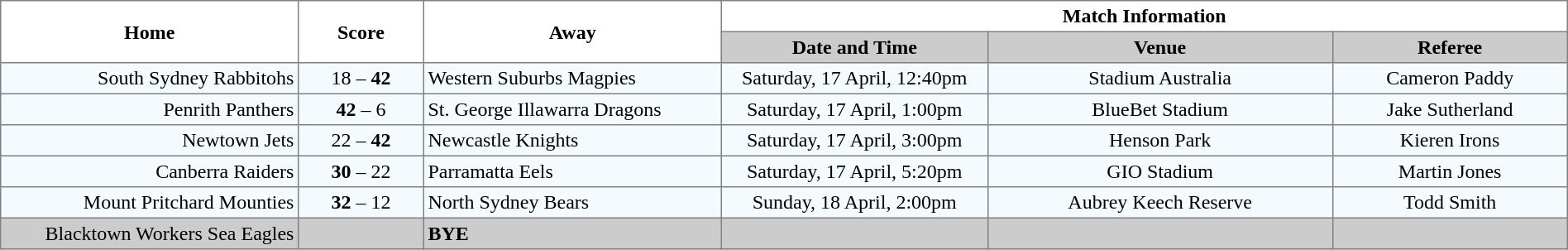<table border="1" cellpadding="3" cellspacing="0" width="100%" style="border-collapse:collapse;  text-align:center;">
<tr>
<th rowspan="2" width="19%">Home</th>
<th rowspan="2" width="8%">Score</th>
<th rowspan="2" width="19%">Away</th>
<th colspan="3">Match Information</th>
</tr>
<tr bgcolor="#CCCCCC">
<th width="17%">Date and Time</th>
<th width="22%">Venue</th>
<th width="50%">Referee</th>
</tr>
<tr style="text-align:center; background:#f5faff;">
<td align="right">South Sydney Rabbitohs </td>
<td>18 – <strong>42</strong></td>
<td align="left"> Western Suburbs Magpies</td>
<td>Saturday, 17 April, 12:40pm</td>
<td>Stadium Australia</td>
<td>Cameron Paddy</td>
</tr>
<tr style="text-align:center; background:#f5faff;">
<td align="right">Penrith Panthers </td>
<td><strong>42</strong> – 6</td>
<td align="left"> St. George Illawarra Dragons</td>
<td>Saturday, 17 April, 1:00pm</td>
<td>BlueBet Stadium</td>
<td>Jake Sutherland</td>
</tr>
<tr style="text-align:center; background:#f5faff;">
<td align="right">Newtown Jets </td>
<td>22 – <strong>42</strong></td>
<td align="left"> Newcastle Knights</td>
<td>Saturday, 17 April, 3:00pm</td>
<td>Henson Park</td>
<td>Kieren Irons</td>
</tr>
<tr style="text-align:center; background:#f5faff;">
<td align="right">Canberra Raiders </td>
<td><strong>30</strong> – 22</td>
<td align="left"> Parramatta Eels</td>
<td>Saturday, 17 April, 5:20pm</td>
<td>GIO Stadium</td>
<td>Martin Jones</td>
</tr>
<tr style="text-align:center; background:#f5faff;">
<td align="right">Mount Pritchard Mounties </td>
<td><strong>32</strong> – 12</td>
<td align="left"> North Sydney Bears</td>
<td>Sunday, 18 April, 2:00pm</td>
<td>Aubrey Keech Reserve</td>
<td>Todd Smith</td>
</tr>
<tr style="text-align:center; background:#CCCCCC;">
<td align="right">Blacktown Workers Sea Eagles </td>
<td></td>
<td align="left"><strong>BYE</strong></td>
<td></td>
<td></td>
<td></td>
</tr>
</table>
